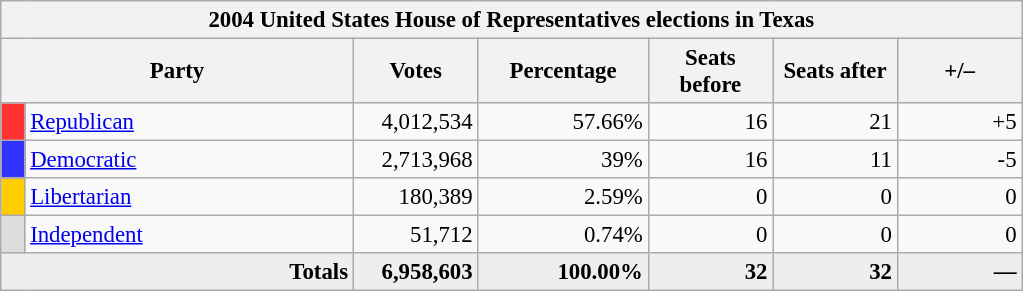<table class="wikitable" style="font-size: 95%;">
<tr>
<th colspan="7">2004 United States House of Representatives elections in Texas</th>
</tr>
<tr>
<th colspan=2 style="width: 15em">Party</th>
<th style="width: 5em">Votes</th>
<th style="width: 7em">Percentage</th>
<th style="width: 5em">Seats before</th>
<th style="width: 5em">Seats after</th>
<th style="width: 5em">+/–</th>
</tr>
<tr>
<th style="background-color:#FF3333; width: 3px"></th>
<td style="width: 130px"><a href='#'>Republican</a></td>
<td align="right">4,012,534</td>
<td align="right">57.66%</td>
<td align="right">16</td>
<td align="right">21</td>
<td align="right">+5</td>
</tr>
<tr>
<th style="background-color:#3333FF; width: 3px"></th>
<td style="width: 130px"><a href='#'>Democratic</a></td>
<td align="right">2,713,968</td>
<td align="right">39%</td>
<td align="right">16</td>
<td align="right">11</td>
<td align="right">-5</td>
</tr>
<tr>
<th style="background-color:#FFCC00; width: 3px"></th>
<td style="width: 130px"><a href='#'>Libertarian</a></td>
<td align="right">180,389</td>
<td align="right">2.59%</td>
<td align="right">0</td>
<td align="right">0</td>
<td align="right">0</td>
</tr>
<tr>
<th style="background-color:#DDDDDD; width: 3px"></th>
<td style="width: 130px"><a href='#'>Independent</a></td>
<td align="right">51,712</td>
<td align="right">0.74%</td>
<td align="right">0</td>
<td align="right">0</td>
<td align="right">0</td>
</tr>
<tr bgcolor="#EEEEEE">
<td colspan="2" align="right"><strong>Totals</strong></td>
<td align="right"><strong>6,958,603</strong></td>
<td align="right"><strong>100.00%</strong></td>
<td align="right"><strong>32</strong></td>
<td align="right"><strong>32</strong></td>
<td align="right"><strong>—</strong></td>
</tr>
</table>
